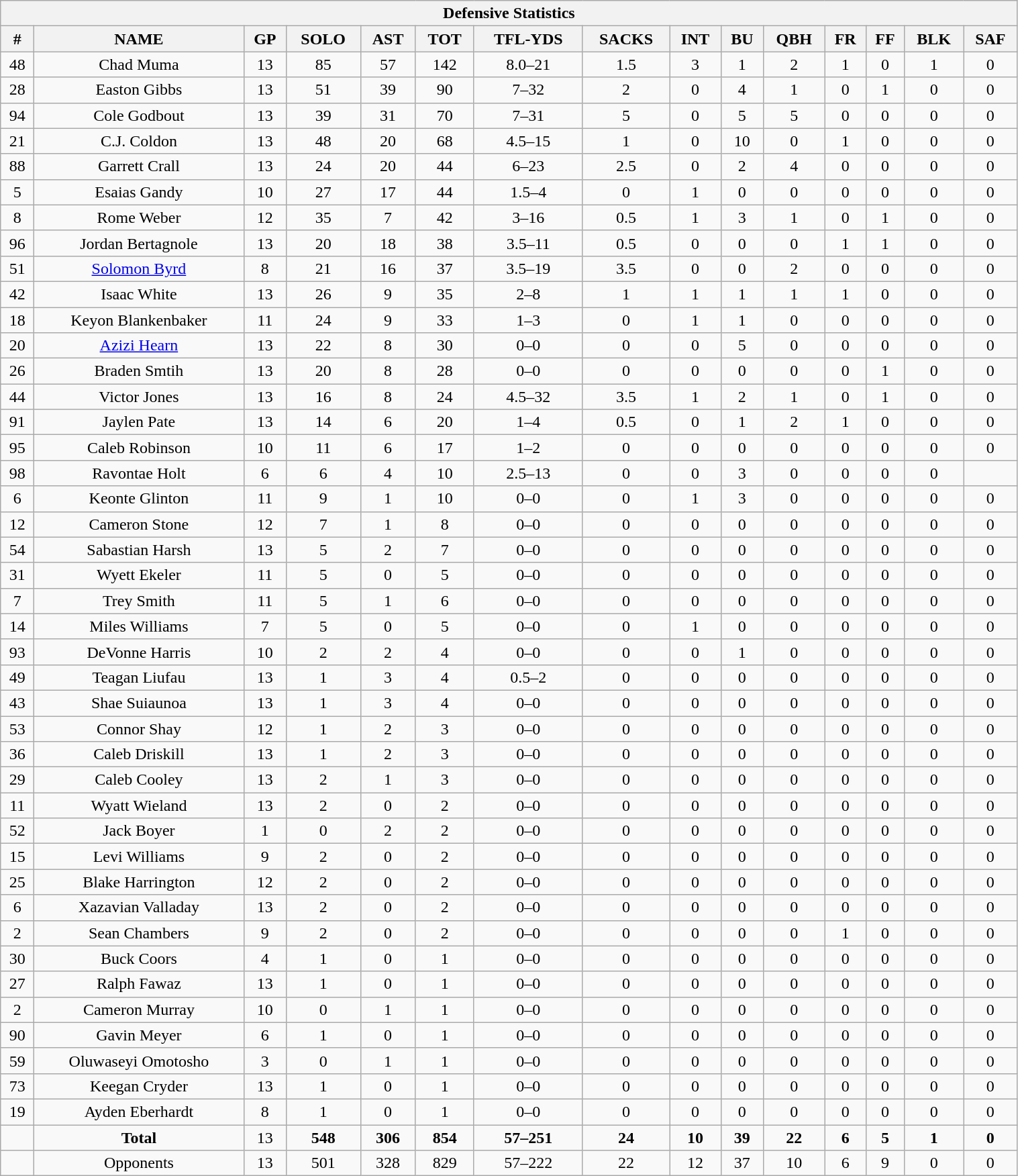<table style="width:80%; text-align:center;" class="wikitable collapsible collapsed">
<tr>
<th colspan="16">Defensive Statistics</th>
</tr>
<tr>
<th>#</th>
<th>NAME</th>
<th>GP</th>
<th>SOLO</th>
<th>AST</th>
<th>TOT</th>
<th>TFL-YDS</th>
<th>SACKS</th>
<th>INT</th>
<th>BU</th>
<th>QBH</th>
<th>FR</th>
<th>FF</th>
<th>BLK</th>
<th>SAF</th>
</tr>
<tr>
<td>48</td>
<td>Chad Muma</td>
<td>13</td>
<td>85</td>
<td>57</td>
<td>142</td>
<td>8.0–21</td>
<td>1.5</td>
<td>3</td>
<td>1</td>
<td>2</td>
<td>1</td>
<td>0</td>
<td>1</td>
<td>0</td>
</tr>
<tr>
<td>28</td>
<td>Easton Gibbs</td>
<td>13</td>
<td>51</td>
<td>39</td>
<td>90</td>
<td>7–32</td>
<td>2</td>
<td>0</td>
<td>4</td>
<td>1</td>
<td>0</td>
<td>1</td>
<td>0</td>
<td>0</td>
</tr>
<tr>
<td>94</td>
<td>Cole Godbout</td>
<td>13</td>
<td>39</td>
<td>31</td>
<td>70</td>
<td>7–31</td>
<td>5</td>
<td>0</td>
<td>5</td>
<td>5</td>
<td>0</td>
<td>0</td>
<td>0</td>
<td>0</td>
</tr>
<tr>
<td>21</td>
<td>C.J. Coldon</td>
<td>13</td>
<td>48</td>
<td>20</td>
<td>68</td>
<td>4.5–15</td>
<td>1</td>
<td>0</td>
<td>10</td>
<td>0</td>
<td>1</td>
<td>0</td>
<td>0</td>
<td>0</td>
</tr>
<tr>
<td>88</td>
<td>Garrett Crall</td>
<td>13</td>
<td>24</td>
<td>20</td>
<td>44</td>
<td>6–23</td>
<td>2.5</td>
<td>0</td>
<td>2</td>
<td>4</td>
<td>0</td>
<td>0</td>
<td>0</td>
<td>0</td>
</tr>
<tr>
<td>5</td>
<td>Esaias Gandy</td>
<td>10</td>
<td>27</td>
<td>17</td>
<td>44</td>
<td>1.5–4</td>
<td>0</td>
<td>1</td>
<td>0</td>
<td>0</td>
<td>0</td>
<td>0</td>
<td>0</td>
<td>0</td>
</tr>
<tr>
<td>8</td>
<td>Rome Weber</td>
<td>12</td>
<td>35</td>
<td>7</td>
<td>42</td>
<td>3–16</td>
<td>0.5</td>
<td>1</td>
<td>3</td>
<td>1</td>
<td>0</td>
<td>1</td>
<td>0</td>
<td>0</td>
</tr>
<tr>
<td>96</td>
<td>Jordan Bertagnole</td>
<td>13</td>
<td>20</td>
<td>18</td>
<td>38</td>
<td>3.5–11</td>
<td>0.5</td>
<td>0</td>
<td>0</td>
<td>0</td>
<td>1</td>
<td>1</td>
<td>0</td>
<td>0</td>
</tr>
<tr>
<td>51</td>
<td><a href='#'>Solomon Byrd</a></td>
<td>8</td>
<td>21</td>
<td>16</td>
<td>37</td>
<td>3.5–19</td>
<td>3.5</td>
<td>0</td>
<td>0</td>
<td>2</td>
<td>0</td>
<td>0</td>
<td>0</td>
<td>0</td>
</tr>
<tr>
<td>42</td>
<td>Isaac White</td>
<td>13</td>
<td>26</td>
<td>9</td>
<td>35</td>
<td>2–8</td>
<td>1</td>
<td>1</td>
<td>1</td>
<td>1</td>
<td>1</td>
<td>0</td>
<td>0</td>
<td>0</td>
</tr>
<tr>
<td>18</td>
<td>Keyon Blankenbaker</td>
<td>11</td>
<td>24</td>
<td>9</td>
<td>33</td>
<td>1–3</td>
<td>0</td>
<td>1</td>
<td>1</td>
<td>0</td>
<td>0</td>
<td>0</td>
<td>0</td>
<td>0</td>
</tr>
<tr>
<td>20</td>
<td><a href='#'>Azizi Hearn</a></td>
<td>13</td>
<td>22</td>
<td>8</td>
<td>30</td>
<td>0–0</td>
<td>0</td>
<td>0</td>
<td>5</td>
<td>0</td>
<td>0</td>
<td>0</td>
<td>0</td>
<td>0</td>
</tr>
<tr>
<td>26</td>
<td>Braden Smtih</td>
<td>13</td>
<td>20</td>
<td>8</td>
<td>28</td>
<td>0–0</td>
<td>0</td>
<td>0</td>
<td>0</td>
<td>0</td>
<td>0</td>
<td>1</td>
<td>0</td>
<td>0</td>
</tr>
<tr>
<td>44</td>
<td>Victor Jones</td>
<td>13</td>
<td>16</td>
<td>8</td>
<td>24</td>
<td>4.5–32</td>
<td>3.5</td>
<td>1</td>
<td>2</td>
<td>1</td>
<td>0</td>
<td>1</td>
<td>0</td>
<td>0</td>
</tr>
<tr>
<td>91</td>
<td>Jaylen Pate</td>
<td>13</td>
<td>14</td>
<td>6</td>
<td>20</td>
<td>1–4</td>
<td>0.5</td>
<td>0</td>
<td>1</td>
<td>2</td>
<td>1</td>
<td>0</td>
<td>0</td>
<td>0</td>
</tr>
<tr>
<td>95</td>
<td>Caleb Robinson</td>
<td>10</td>
<td>11</td>
<td>6</td>
<td>17</td>
<td>1–2</td>
<td>0</td>
<td>0</td>
<td>0</td>
<td>0</td>
<td>0</td>
<td>0</td>
<td>0</td>
<td>0</td>
</tr>
<tr>
<td>98</td>
<td>Ravontae Holt</td>
<td>6</td>
<td>6</td>
<td>4</td>
<td>10</td>
<td>2.5–13</td>
<td>0</td>
<td>0</td>
<td>3</td>
<td>0</td>
<td>0</td>
<td>0</td>
<td>0</td>
</tr>
<tr>
<td>6</td>
<td>Keonte Glinton</td>
<td>11</td>
<td>9</td>
<td>1</td>
<td>10</td>
<td>0–0</td>
<td>0</td>
<td>1</td>
<td>3</td>
<td>0</td>
<td>0</td>
<td>0</td>
<td>0</td>
<td>0</td>
</tr>
<tr>
<td>12</td>
<td>Cameron Stone</td>
<td>12</td>
<td>7</td>
<td>1</td>
<td>8</td>
<td>0–0</td>
<td>0</td>
<td>0</td>
<td>0</td>
<td>0</td>
<td>0</td>
<td>0</td>
<td>0</td>
<td>0</td>
</tr>
<tr>
<td>54</td>
<td>Sabastian Harsh</td>
<td>13</td>
<td>5</td>
<td>2</td>
<td>7</td>
<td>0–0</td>
<td>0</td>
<td>0</td>
<td>0</td>
<td>0</td>
<td>0</td>
<td>0</td>
<td>0</td>
<td>0</td>
</tr>
<tr>
<td>31</td>
<td>Wyett Ekeler</td>
<td>11</td>
<td>5</td>
<td>0</td>
<td>5</td>
<td>0–0</td>
<td>0</td>
<td>0</td>
<td>0</td>
<td>0</td>
<td>0</td>
<td>0</td>
<td>0</td>
<td>0</td>
</tr>
<tr>
<td>7</td>
<td>Trey Smith</td>
<td>11</td>
<td>5</td>
<td>1</td>
<td>6</td>
<td>0–0</td>
<td>0</td>
<td>0</td>
<td>0</td>
<td>0</td>
<td>0</td>
<td>0</td>
<td>0</td>
<td>0</td>
</tr>
<tr>
<td>14</td>
<td>Miles Williams</td>
<td>7</td>
<td>5</td>
<td>0</td>
<td>5</td>
<td>0–0</td>
<td>0</td>
<td>1</td>
<td>0</td>
<td>0</td>
<td>0</td>
<td>0</td>
<td>0</td>
<td>0</td>
</tr>
<tr>
<td>93</td>
<td>DeVonne Harris</td>
<td>10</td>
<td>2</td>
<td>2</td>
<td>4</td>
<td>0–0</td>
<td>0</td>
<td>0</td>
<td>1</td>
<td>0</td>
<td>0</td>
<td>0</td>
<td>0</td>
<td>0</td>
</tr>
<tr>
<td>49</td>
<td>Teagan Liufau</td>
<td>13</td>
<td>1</td>
<td>3</td>
<td>4</td>
<td>0.5–2</td>
<td>0</td>
<td>0</td>
<td>0</td>
<td>0</td>
<td>0</td>
<td>0</td>
<td>0</td>
<td>0</td>
</tr>
<tr>
<td>43</td>
<td>Shae Suiaunoa</td>
<td>13</td>
<td>1</td>
<td>3</td>
<td>4</td>
<td>0–0</td>
<td>0</td>
<td>0</td>
<td>0</td>
<td>0</td>
<td>0</td>
<td>0</td>
<td>0</td>
<td>0</td>
</tr>
<tr>
<td>53</td>
<td>Connor Shay</td>
<td>12</td>
<td>1</td>
<td>2</td>
<td>3</td>
<td>0–0</td>
<td>0</td>
<td>0</td>
<td>0</td>
<td>0</td>
<td>0</td>
<td>0</td>
<td>0</td>
<td>0</td>
</tr>
<tr>
<td>36</td>
<td>Caleb Driskill</td>
<td>13</td>
<td>1</td>
<td>2</td>
<td>3</td>
<td>0–0</td>
<td>0</td>
<td>0</td>
<td>0</td>
<td>0</td>
<td>0</td>
<td>0</td>
<td>0</td>
<td>0</td>
</tr>
<tr>
<td>29</td>
<td>Caleb Cooley</td>
<td>13</td>
<td>2</td>
<td>1</td>
<td>3</td>
<td>0–0</td>
<td>0</td>
<td>0</td>
<td>0</td>
<td>0</td>
<td>0</td>
<td>0</td>
<td>0</td>
<td>0</td>
</tr>
<tr>
<td>11</td>
<td>Wyatt Wieland</td>
<td>13</td>
<td>2</td>
<td>0</td>
<td>2</td>
<td>0–0</td>
<td>0</td>
<td>0</td>
<td>0</td>
<td>0</td>
<td>0</td>
<td>0</td>
<td>0</td>
<td>0</td>
</tr>
<tr>
<td>52</td>
<td>Jack Boyer</td>
<td>1</td>
<td>0</td>
<td>2</td>
<td>2</td>
<td>0–0</td>
<td>0</td>
<td>0</td>
<td>0</td>
<td>0</td>
<td>0</td>
<td>0</td>
<td>0</td>
<td>0</td>
</tr>
<tr>
<td>15</td>
<td>Levi Williams</td>
<td>9</td>
<td>2</td>
<td>0</td>
<td>2</td>
<td>0–0</td>
<td>0</td>
<td>0</td>
<td>0</td>
<td>0</td>
<td>0</td>
<td>0</td>
<td>0</td>
<td>0</td>
</tr>
<tr>
<td>25</td>
<td>Blake Harrington</td>
<td>12</td>
<td>2</td>
<td>0</td>
<td>2</td>
<td>0–0</td>
<td>0</td>
<td>0</td>
<td>0</td>
<td>0</td>
<td>0</td>
<td>0</td>
<td>0</td>
<td>0</td>
</tr>
<tr>
<td>6</td>
<td>Xazavian Valladay</td>
<td>13</td>
<td>2</td>
<td>0</td>
<td>2</td>
<td>0–0</td>
<td>0</td>
<td>0</td>
<td>0</td>
<td>0</td>
<td>0</td>
<td>0</td>
<td>0</td>
<td>0</td>
</tr>
<tr>
<td>2</td>
<td>Sean Chambers</td>
<td>9</td>
<td>2</td>
<td>0</td>
<td>2</td>
<td>0–0</td>
<td>0</td>
<td>0</td>
<td>0</td>
<td>0</td>
<td>1</td>
<td>0</td>
<td>0</td>
<td>0</td>
</tr>
<tr>
<td>30</td>
<td>Buck Coors</td>
<td>4</td>
<td>1</td>
<td>0</td>
<td>1</td>
<td>0–0</td>
<td>0</td>
<td>0</td>
<td>0</td>
<td>0</td>
<td>0</td>
<td>0</td>
<td>0</td>
<td>0</td>
</tr>
<tr>
<td>27</td>
<td>Ralph Fawaz</td>
<td>13</td>
<td>1</td>
<td>0</td>
<td>1</td>
<td>0–0</td>
<td>0</td>
<td>0</td>
<td>0</td>
<td>0</td>
<td>0</td>
<td>0</td>
<td>0</td>
<td>0</td>
</tr>
<tr>
<td>2</td>
<td>Cameron Murray</td>
<td>10</td>
<td>0</td>
<td>1</td>
<td>1</td>
<td>0–0</td>
<td>0</td>
<td>0</td>
<td>0</td>
<td>0</td>
<td>0</td>
<td>0</td>
<td>0</td>
<td>0</td>
</tr>
<tr>
<td>90</td>
<td>Gavin Meyer</td>
<td>6</td>
<td>1</td>
<td>0</td>
<td>1</td>
<td>0–0</td>
<td>0</td>
<td>0</td>
<td>0</td>
<td>0</td>
<td>0</td>
<td>0</td>
<td>0</td>
<td>0</td>
</tr>
<tr>
<td>59</td>
<td>Oluwaseyi Omotosho</td>
<td>3</td>
<td>0</td>
<td>1</td>
<td>1</td>
<td>0–0</td>
<td>0</td>
<td>0</td>
<td>0</td>
<td>0</td>
<td>0</td>
<td>0</td>
<td>0</td>
<td>0</td>
</tr>
<tr>
<td>73</td>
<td>Keegan Cryder</td>
<td>13</td>
<td>1</td>
<td>0</td>
<td>1</td>
<td>0–0</td>
<td>0</td>
<td>0</td>
<td>0</td>
<td>0</td>
<td>0</td>
<td>0</td>
<td>0</td>
<td>0</td>
</tr>
<tr>
<td>19</td>
<td>Ayden Eberhardt</td>
<td>8</td>
<td>1</td>
<td>0</td>
<td>1</td>
<td>0–0</td>
<td>0</td>
<td>0</td>
<td>0</td>
<td>0</td>
<td>0</td>
<td>0</td>
<td>0</td>
<td>0</td>
</tr>
<tr>
<td></td>
<td><strong>Total</strong></td>
<td>13</td>
<td><strong>548</strong></td>
<td><strong>306</strong></td>
<td><strong>854</strong></td>
<td><strong>57–251</strong></td>
<td><strong>24</strong></td>
<td><strong>10</strong></td>
<td><strong>39</strong></td>
<td><strong>22</strong></td>
<td><strong>6</strong></td>
<td><strong>5</strong></td>
<td><strong>1</strong></td>
<td><strong>0</strong></td>
</tr>
<tr>
<td></td>
<td>Opponents</td>
<td>13</td>
<td>501</td>
<td>328</td>
<td>829</td>
<td>57–222</td>
<td>22</td>
<td>12</td>
<td>37</td>
<td>10</td>
<td>6</td>
<td>9</td>
<td>0</td>
<td>0</td>
</tr>
</table>
